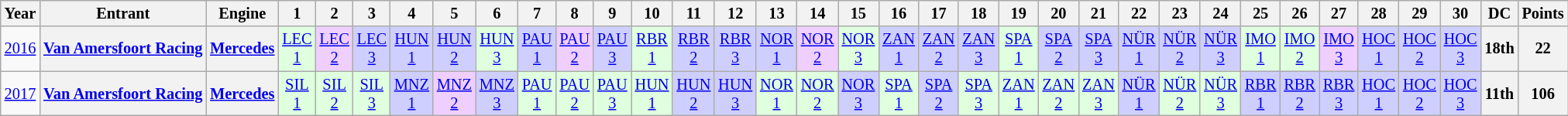<table class="wikitable" style="text-align:center; font-size:85%">
<tr>
<th>Year</th>
<th>Entrant</th>
<th>Engine</th>
<th>1</th>
<th>2</th>
<th>3</th>
<th>4</th>
<th>5</th>
<th>6</th>
<th>7</th>
<th>8</th>
<th>9</th>
<th>10</th>
<th>11</th>
<th>12</th>
<th>13</th>
<th>14</th>
<th>15</th>
<th>16</th>
<th>17</th>
<th>18</th>
<th>19</th>
<th>20</th>
<th>21</th>
<th>22</th>
<th>23</th>
<th>24</th>
<th>25</th>
<th>26</th>
<th>27</th>
<th>28</th>
<th>29</th>
<th>30</th>
<th>DC</th>
<th>Points</th>
</tr>
<tr>
<td><a href='#'>2016</a></td>
<th nowrap><a href='#'>Van Amersfoort Racing</a></th>
<th nowrap><a href='#'>Mercedes</a></th>
<td style="background:#DFFFDF;"><a href='#'>LEC<br>1</a><br></td>
<td style="background:#EFCFFF;"><a href='#'>LEC<br>2</a><br></td>
<td style="background:#CFCFFF;"><a href='#'>LEC<br>3</a><br></td>
<td style="background:#CFCFFF;"><a href='#'>HUN<br>1</a><br></td>
<td style="background:#CFCFFF;"><a href='#'>HUN<br>2</a><br></td>
<td style="background:#DFFFDF;"><a href='#'>HUN<br>3</a><br></td>
<td style="background:#CFCFFF;"><a href='#'>PAU<br>1</a><br></td>
<td style="background:#EFCFFF;"><a href='#'>PAU<br>2</a><br></td>
<td style="background:#CFCFFF;"><a href='#'>PAU<br>3</a><br></td>
<td style="background:#DFFFDF;"><a href='#'>RBR<br>1</a><br></td>
<td style="background:#CFCFFF;"><a href='#'>RBR<br>2</a><br></td>
<td style="background:#CFCFFF;"><a href='#'>RBR<br>3</a><br></td>
<td style="background:#CFCFFF;"><a href='#'>NOR<br>1</a><br></td>
<td style="background:#EFCFFF;"><a href='#'>NOR<br>2</a><br></td>
<td style="background:#DFFFDF;"><a href='#'>NOR<br>3</a><br></td>
<td style="background:#CFCFFF;"><a href='#'>ZAN<br>1</a><br></td>
<td style="background:#CFCFFF;"><a href='#'>ZAN<br>2</a><br></td>
<td style="background:#CFCFFF;"><a href='#'>ZAN<br>3</a><br></td>
<td style="background:#DFFFDF;"><a href='#'>SPA<br>1</a><br></td>
<td style="background:#CFCFFF;"><a href='#'>SPA<br>2</a><br></td>
<td style="background:#CFCFFF;"><a href='#'>SPA<br>3</a><br></td>
<td style="background:#CFCFFF;"><a href='#'>NÜR<br>1</a><br></td>
<td style="background:#CFCFFF;"><a href='#'>NÜR<br>2</a><br></td>
<td style="background:#CFCFFF;"><a href='#'>NÜR<br>3</a><br></td>
<td style="background:#DFFFDF;"><a href='#'>IMO<br>1</a><br></td>
<td style="background:#DFFFDF;"><a href='#'>IMO<br>2</a><br></td>
<td style="background:#EFCFFF;"><a href='#'>IMO<br>3</a><br></td>
<td style="background:#CFCFFF;"><a href='#'>HOC<br>1</a><br></td>
<td style="background:#CFCFFF;"><a href='#'>HOC<br>2</a><br></td>
<td style="background:#CFCFFF;"><a href='#'>HOC<br>3</a><br></td>
<th>18th</th>
<th>22</th>
</tr>
<tr>
<td><a href='#'>2017</a></td>
<th nowrap><a href='#'>Van Amersfoort Racing</a></th>
<th nowrap><a href='#'>Mercedes</a></th>
<td style="background:#DFFFDF;"><a href='#'>SIL<br>1</a><br></td>
<td style="background:#DFFFDF;"><a href='#'>SIL<br>2</a><br></td>
<td style="background:#DFFFDF;"><a href='#'>SIL<br>3</a><br></td>
<td style="background:#CFCFFF;"><a href='#'>MNZ<br>1</a><br></td>
<td style="background:#EFCFFF;"><a href='#'>MNZ<br>2</a><br></td>
<td style="background:#CFCFFF;"><a href='#'>MNZ<br>3</a><br></td>
<td style="background:#DFFFDF;"><a href='#'>PAU<br>1</a><br></td>
<td style="background:#DFFFDF;"><a href='#'>PAU<br>2</a><br></td>
<td style="background:#DFFFDF;"><a href='#'>PAU<br>3</a><br></td>
<td style="background:#DFFFDF;"><a href='#'>HUN<br>1</a><br></td>
<td style="background:#CFCFFF;"><a href='#'>HUN<br>2</a><br></td>
<td style="background:#CFCFFF;"><a href='#'>HUN<br>3</a><br></td>
<td style="background:#DFFFDF;"><a href='#'>NOR<br>1</a><br></td>
<td style="background:#DFFFDF;"><a href='#'>NOR<br>2</a><br></td>
<td style="background:#CFCFFF;"><a href='#'>NOR<br>3</a><br></td>
<td style="background:#DFFFDF;"><a href='#'>SPA<br>1</a><br></td>
<td style="background:#CFCFFF;"><a href='#'>SPA<br>2</a><br></td>
<td style="background:#DFFFDF;"><a href='#'>SPA<br>3</a><br></td>
<td style="background:#DFFFDF;"><a href='#'>ZAN<br>1</a><br></td>
<td style="background:#DFFFDF;"><a href='#'>ZAN<br>2</a><br></td>
<td style="background:#DFFFDF;"><a href='#'>ZAN<br>3</a><br></td>
<td style="background:#CFCFFF;"><a href='#'>NÜR<br>1</a><br></td>
<td style="background:#DFFFDF;"><a href='#'>NÜR<br>2</a><br></td>
<td style="background:#DFFFDF;"><a href='#'>NÜR<br>3</a><br></td>
<td style="background:#CFCFFF;"><a href='#'>RBR<br>1</a><br></td>
<td style="background:#CFCFFF;"><a href='#'>RBR<br>2</a><br></td>
<td style="background:#CFCFFF;"><a href='#'>RBR<br>3</a><br></td>
<td style="background:#CFCFFF;"><a href='#'>HOC<br>1</a><br></td>
<td style="background:#CFCFFF;"><a href='#'>HOC<br>2</a><br></td>
<td style="background:#CFCFFF;"><a href='#'>HOC<br>3</a><br></td>
<th>11th</th>
<th>106</th>
</tr>
</table>
